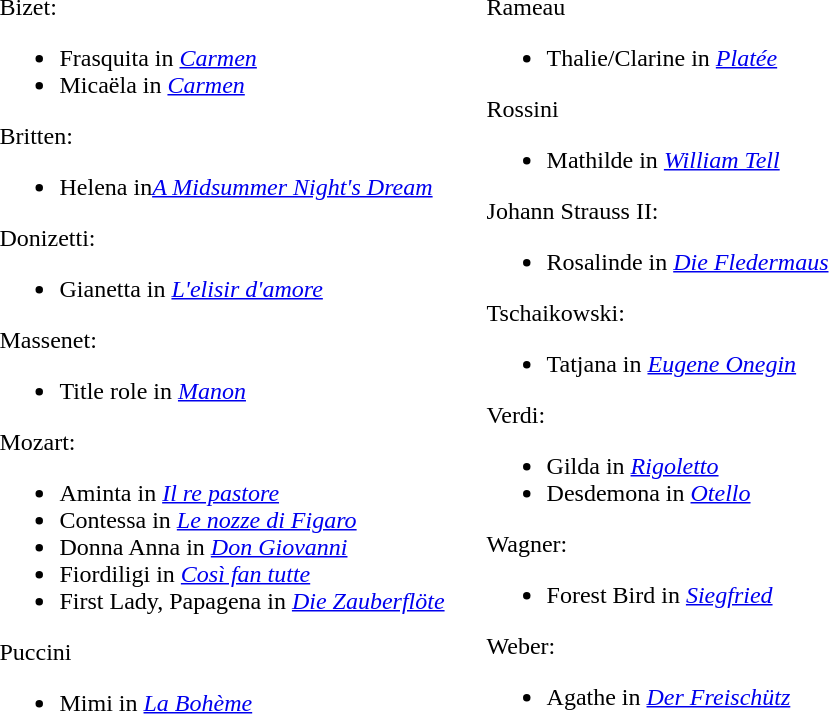<table>
<tr>
<td valign="top"><br>Bizet:<ul><li>Frasquita in <em><a href='#'>Carmen</a></em></li><li>Micaëla in <em><a href='#'>Carmen</a></em></li></ul>Britten:<ul><li>Helena in<em><a href='#'>A Midsummer Night's Dream</a></em></li></ul>Donizetti:<ul><li>Gianetta in <em><a href='#'>L'elisir d'amore</a></em></li></ul>Massenet:<ul><li>Title role in <em><a href='#'>Manon</a></em></li></ul>Mozart:<ul><li>Aminta in <em><a href='#'>Il re pastore</a></em></li><li>Contessa in <em><a href='#'>Le nozze di Figaro</a></em></li><li>Donna Anna in <em><a href='#'>Don Giovanni</a></em></li><li>Fiordiligi in <em><a href='#'>Così fan tutte</a></em></li><li>First Lady, Papagena in <em><a href='#'>Die Zauberflöte</a></em></li></ul>Puccini<ul><li>Mimi in <em><a href='#'>La Bohème</a></em></li></ul></td>
<td width="20"> </td>
<td valign="top"><br>Rameau<ul><li>Thalie/Clarine in <em><a href='#'>Platée</a></em></li></ul>Rossini<ul><li>Mathilde in <em><a href='#'>William Tell</a></em></li></ul>Johann Strauss II:<ul><li>Rosalinde in <em><a href='#'>Die Fledermaus</a></em></li></ul>Tschaikowski:<ul><li>Tatjana in <em><a href='#'>Eugene Onegin</a></em></li></ul>Verdi:<ul><li>Gilda in <em><a href='#'>Rigoletto</a></em></li><li>Desdemona in <em><a href='#'>Otello</a></em></li></ul>Wagner:<ul><li>Forest Bird in <em><a href='#'>Siegfried</a></em></li></ul>Weber:<ul><li>Agathe in <em><a href='#'>Der Freischütz</a></em></li></ul></td>
</tr>
</table>
